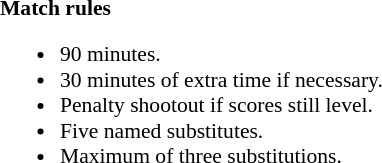<table width=100% style="font-size: 90%">
<tr>
<td width=50% valign=top></td>
<td width=55% valign=top><br><strong>Match rules</strong><ul><li>90 minutes.</li><li>30 minutes of extra time if necessary.</li><li>Penalty shootout if scores still level.</li><li>Five named substitutes.</li><li>Maximum of three substitutions.</li></ul></td>
</tr>
</table>
